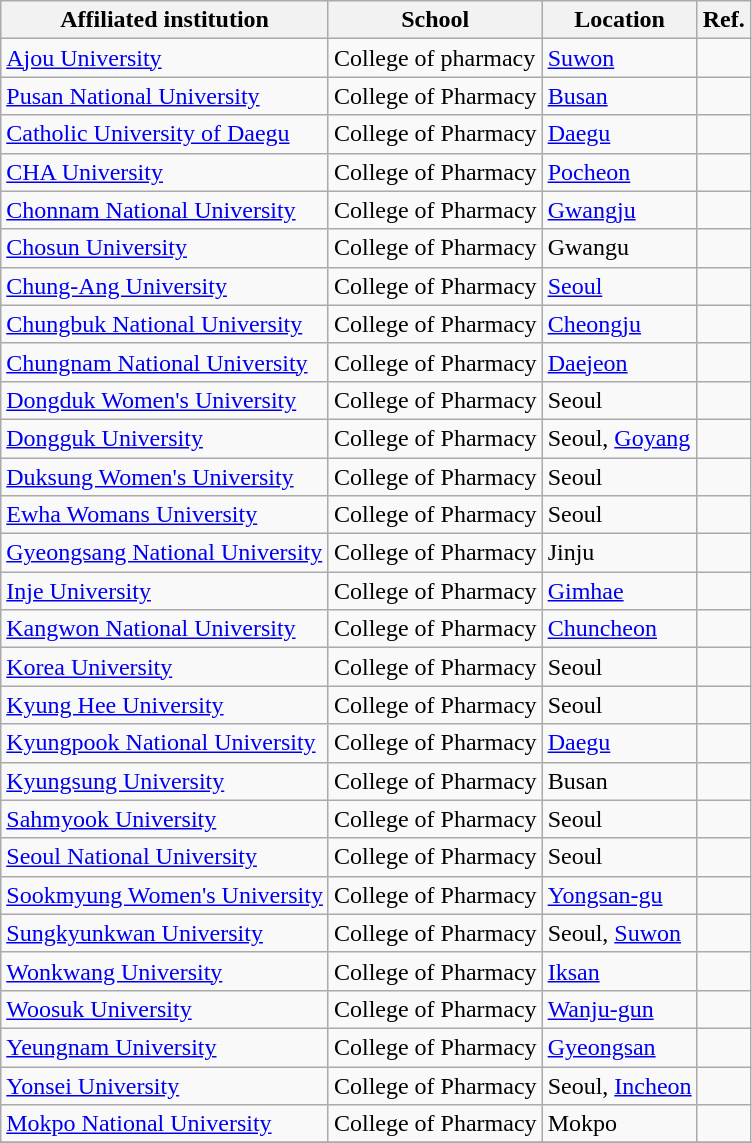<table class="wikitable sortable">
<tr>
<th>Affiliated institution</th>
<th>School</th>
<th>Location</th>
<th>Ref.</th>
</tr>
<tr>
<td><a href='#'>Ajou University</a></td>
<td>College of pharmacy</td>
<td><a href='#'>Suwon</a></td>
<td></td>
</tr>
<tr>
<td><a href='#'>Pusan National University</a></td>
<td>College of Pharmacy</td>
<td><a href='#'>Busan</a></td>
<td></td>
</tr>
<tr>
<td><a href='#'>Catholic University of Daegu</a></td>
<td>College of Pharmacy</td>
<td><a href='#'>Daegu</a></td>
<td></td>
</tr>
<tr>
<td><a href='#'>CHA University</a></td>
<td>College of Pharmacy</td>
<td><a href='#'>Pocheon</a></td>
<td></td>
</tr>
<tr>
<td><a href='#'>Chonnam National University</a></td>
<td>College of Pharmacy</td>
<td><a href='#'>Gwangju</a></td>
<td></td>
</tr>
<tr>
<td><a href='#'>Chosun University</a></td>
<td>College of Pharmacy</td>
<td>Gwangu</td>
<td></td>
</tr>
<tr>
<td><a href='#'>Chung-Ang University</a></td>
<td>College of Pharmacy</td>
<td><a href='#'>Seoul</a></td>
<td></td>
</tr>
<tr>
<td><a href='#'>Chungbuk National University</a></td>
<td>College of Pharmacy</td>
<td><a href='#'>Cheongju</a></td>
<td></td>
</tr>
<tr>
<td><a href='#'>Chungnam National University</a></td>
<td>College of Pharmacy</td>
<td><a href='#'>Daejeon</a></td>
<td></td>
</tr>
<tr>
<td><a href='#'>Dongduk Women's University</a></td>
<td>College of Pharmacy</td>
<td>Seoul</td>
<td></td>
</tr>
<tr>
<td><a href='#'>Dongguk University</a></td>
<td>College of Pharmacy</td>
<td>Seoul, <a href='#'>Goyang</a></td>
<td></td>
</tr>
<tr>
<td><a href='#'>Duksung Women's University</a></td>
<td>College of Pharmacy</td>
<td>Seoul</td>
<td></td>
</tr>
<tr>
<td><a href='#'>Ewha Womans University</a></td>
<td>College of Pharmacy</td>
<td>Seoul</td>
<td></td>
</tr>
<tr>
<td><a href='#'>Gyeongsang National University</a></td>
<td>College of Pharmacy</td>
<td>Jinju</td>
<td></td>
</tr>
<tr>
<td><a href='#'>Inje University</a></td>
<td>College of Pharmacy</td>
<td><a href='#'>Gimhae</a></td>
<td></td>
</tr>
<tr>
<td><a href='#'>Kangwon National University</a></td>
<td>College of Pharmacy</td>
<td><a href='#'>Chuncheon</a></td>
<td></td>
</tr>
<tr>
<td><a href='#'>Korea University</a></td>
<td>College of Pharmacy</td>
<td>Seoul</td>
<td></td>
</tr>
<tr>
<td><a href='#'>Kyung Hee University</a></td>
<td>College of Pharmacy</td>
<td>Seoul</td>
<td></td>
</tr>
<tr>
<td><a href='#'>Kyungpook National University</a></td>
<td>College of Pharmacy</td>
<td><a href='#'>Daegu</a></td>
<td></td>
</tr>
<tr>
<td><a href='#'>Kyungsung University</a></td>
<td>College of Pharmacy</td>
<td>Busan</td>
<td></td>
</tr>
<tr>
<td><a href='#'>Sahmyook University</a></td>
<td>College of Pharmacy</td>
<td>Seoul</td>
<td></td>
</tr>
<tr>
<td><a href='#'>Seoul National University</a></td>
<td>College of Pharmacy</td>
<td>Seoul</td>
<td></td>
</tr>
<tr>
<td><a href='#'>Sookmyung Women's University</a></td>
<td>College of Pharmacy</td>
<td><a href='#'>Yongsan-gu</a></td>
<td></td>
</tr>
<tr>
<td><a href='#'>Sungkyunkwan University</a></td>
<td>College of Pharmacy</td>
<td>Seoul, <a href='#'>Suwon</a></td>
<td></td>
</tr>
<tr>
<td><a href='#'>Wonkwang University</a></td>
<td>College of Pharmacy</td>
<td><a href='#'>Iksan</a></td>
<td></td>
</tr>
<tr>
<td><a href='#'>Woosuk University</a></td>
<td>College of Pharmacy</td>
<td><a href='#'>Wanju-gun</a></td>
<td></td>
</tr>
<tr>
<td><a href='#'>Yeungnam University</a></td>
<td>College of Pharmacy</td>
<td><a href='#'>Gyeongsan</a></td>
<td></td>
</tr>
<tr>
<td><a href='#'>Yonsei University</a></td>
<td>College of Pharmacy</td>
<td>Seoul, <a href='#'>Incheon</a></td>
<td></td>
</tr>
<tr>
<td><a href='#'>Mokpo National University</a></td>
<td>College of Pharmacy</td>
<td>Mokpo</td>
<td></td>
</tr>
<tr>
</tr>
</table>
